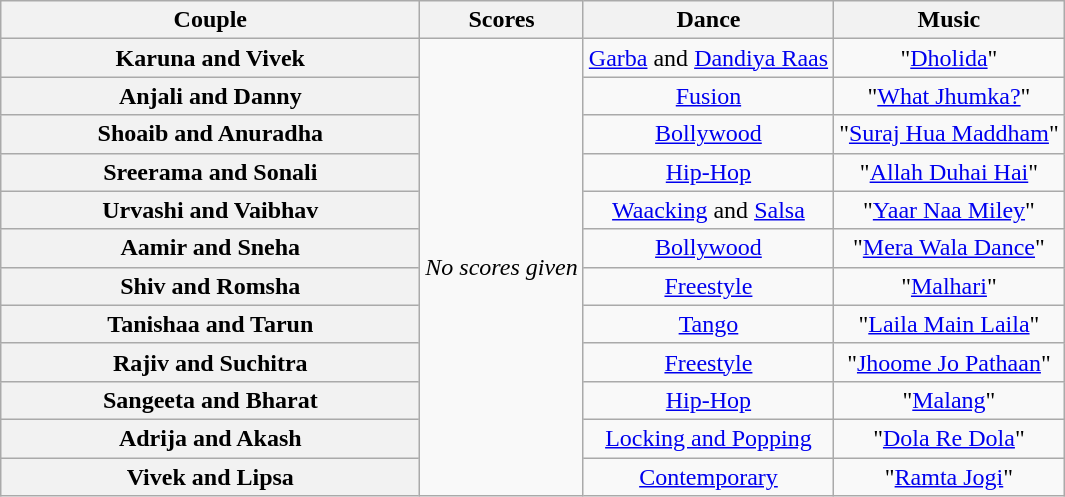<table class="wikitable plainrowheaders sortable" style="text-align:center;">
<tr>
<th class="sortable" scope="col" style="width:17em;text-align:center">Couple</th>
<th scope="col" width:100%;>Scores</th>
<th class="unsortable" scope="col">Dance</th>
<th scope="col" class="unsortable">Music</th>
</tr>
<tr>
<th>Karuna and Vivek</th>
<td rowspan="12"><em>No scores given</em></td>
<td><a href='#'>Garba</a> and <a href='#'>Dandiya Raas</a></td>
<td>"<a href='#'>Dholida</a>"</td>
</tr>
<tr>
<th>Anjali and Danny</th>
<td><a href='#'>Fusion</a></td>
<td>"<a href='#'>What Jhumka?</a>"</td>
</tr>
<tr>
<th>Shoaib and Anuradha</th>
<td><a href='#'>Bollywood</a></td>
<td>"<a href='#'>Suraj Hua Maddham</a>"</td>
</tr>
<tr>
<th>Sreerama and Sonali</th>
<td><a href='#'>Hip-Hop</a></td>
<td>"<a href='#'>Allah Duhai Hai</a>"</td>
</tr>
<tr>
<th>Urvashi and Vaibhav</th>
<td><a href='#'>Waacking</a> and <a href='#'>Salsa</a></td>
<td>"<a href='#'>Yaar Naa Miley</a>"</td>
</tr>
<tr>
<th>Aamir and Sneha</th>
<td><a href='#'>Bollywood</a></td>
<td>"<a href='#'>Mera Wala Dance</a>"</td>
</tr>
<tr>
<th>Shiv and Romsha</th>
<td><a href='#'>Freestyle</a></td>
<td>"<a href='#'>Malhari</a>"</td>
</tr>
<tr>
<th>Tanishaa and Tarun</th>
<td><a href='#'>Tango</a></td>
<td>"<a href='#'>Laila Main Laila</a>"</td>
</tr>
<tr>
<th>Rajiv and Suchitra</th>
<td><a href='#'>Freestyle</a></td>
<td>"<a href='#'>Jhoome Jo Pathaan</a>"</td>
</tr>
<tr>
<th>Sangeeta and Bharat</th>
<td><a href='#'>Hip-Hop</a></td>
<td>"<a href='#'>Malang</a>"</td>
</tr>
<tr>
<th>Adrija and Akash</th>
<td><a href='#'>Locking and Popping</a></td>
<td>"<a href='#'>Dola Re Dola</a>"</td>
</tr>
<tr>
<th>Vivek and Lipsa</th>
<td><a href='#'>Contemporary</a></td>
<td>"<a href='#'>Ramta Jogi</a>"</td>
</tr>
</table>
